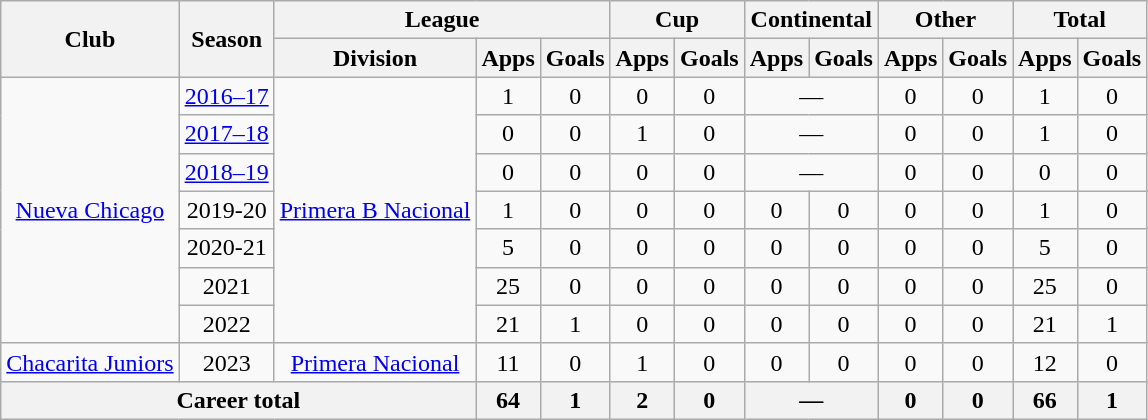<table class="wikitable" style="text-align:center">
<tr>
<th rowspan="2">Club</th>
<th rowspan="2">Season</th>
<th colspan="3">League</th>
<th colspan="2">Cup</th>
<th colspan="2">Continental</th>
<th colspan="2">Other</th>
<th colspan="2">Total</th>
</tr>
<tr>
<th>Division</th>
<th>Apps</th>
<th>Goals</th>
<th>Apps</th>
<th>Goals</th>
<th>Apps</th>
<th>Goals</th>
<th>Apps</th>
<th>Goals</th>
<th>Apps</th>
<th>Goals</th>
</tr>
<tr>
<td rowspan="7"><a href='#'>Nueva Chicago</a></td>
<td><a href='#'>2016–17</a></td>
<td rowspan="7"><a href='#'>Primera B Nacional</a></td>
<td>1</td>
<td>0</td>
<td>0</td>
<td>0</td>
<td colspan="2">—</td>
<td>0</td>
<td>0</td>
<td>1</td>
<td>0</td>
</tr>
<tr>
<td><a href='#'>2017–18</a></td>
<td>0</td>
<td>0</td>
<td>1</td>
<td>0</td>
<td colspan="2">—</td>
<td>0</td>
<td>0</td>
<td>1</td>
<td>0</td>
</tr>
<tr>
<td><a href='#'>2018–19</a></td>
<td>0</td>
<td>0</td>
<td>0</td>
<td>0</td>
<td colspan="2">—</td>
<td>0</td>
<td>0</td>
<td>0</td>
<td>0</td>
</tr>
<tr>
<td>2019-20</td>
<td>1</td>
<td>0</td>
<td>0</td>
<td>0</td>
<td>0</td>
<td>0</td>
<td>0</td>
<td>0</td>
<td>1</td>
<td>0</td>
</tr>
<tr>
<td>2020-21</td>
<td>5</td>
<td>0</td>
<td>0</td>
<td>0</td>
<td>0</td>
<td>0</td>
<td>0</td>
<td>0</td>
<td>5</td>
<td>0</td>
</tr>
<tr>
<td>2021</td>
<td>25</td>
<td>0</td>
<td>0</td>
<td>0</td>
<td>0</td>
<td>0</td>
<td>0</td>
<td>0</td>
<td>25</td>
<td>0</td>
</tr>
<tr>
<td>2022</td>
<td>21</td>
<td>1</td>
<td>0</td>
<td>0</td>
<td>0</td>
<td>0</td>
<td>0</td>
<td>0</td>
<td>21</td>
<td>1</td>
</tr>
<tr>
<td><a href='#'>Chacarita Juniors</a></td>
<td>2023</td>
<td><a href='#'>Primera Nacional</a></td>
<td>11</td>
<td>0</td>
<td>1</td>
<td>0</td>
<td>0</td>
<td>0</td>
<td>0</td>
<td>0</td>
<td>12</td>
<td>0</td>
</tr>
<tr>
<th colspan="3">Career total</th>
<th>64</th>
<th>1</th>
<th>2</th>
<th>0</th>
<th colspan="2">—</th>
<th>0</th>
<th>0</th>
<th>66</th>
<th>1</th>
</tr>
</table>
